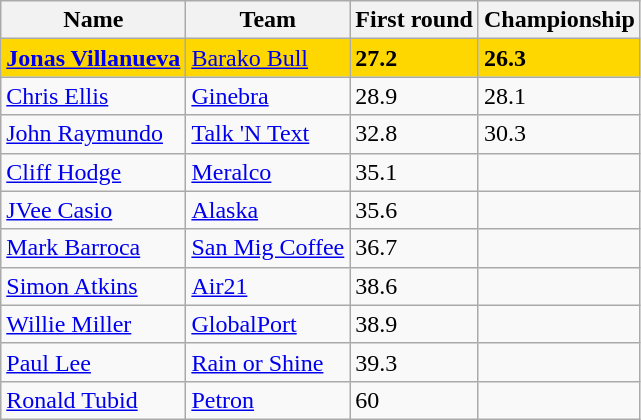<table class=wikitable>
<tr>
<th>Name</th>
<th>Team</th>
<th>First round</th>
<th>Championship</th>
</tr>
<tr bgcolor=#FFD700>
<td><strong><a href='#'>Jonas Villanueva</a></strong></td>
<td><a href='#'>Barako Bull</a></td>
<td><strong>27.2</strong></td>
<td><strong>26.3</strong></td>
</tr>
<tr>
<td><a href='#'>Chris Ellis</a></td>
<td><a href='#'>Ginebra</a></td>
<td>28.9</td>
<td>28.1</td>
</tr>
<tr>
<td><a href='#'>John Raymundo</a></td>
<td><a href='#'>Talk 'N Text</a></td>
<td>32.8</td>
<td>30.3</td>
</tr>
<tr>
<td><a href='#'>Cliff Hodge</a></td>
<td><a href='#'>Meralco</a></td>
<td>35.1</td>
<td></td>
</tr>
<tr>
<td><a href='#'>JVee Casio</a></td>
<td><a href='#'>Alaska</a></td>
<td>35.6</td>
<td></td>
</tr>
<tr>
<td><a href='#'>Mark Barroca</a></td>
<td><a href='#'>San Mig Coffee</a></td>
<td>36.7</td>
<td></td>
</tr>
<tr>
<td><a href='#'>Simon Atkins</a></td>
<td><a href='#'>Air21</a></td>
<td>38.6</td>
<td></td>
</tr>
<tr>
<td><a href='#'>Willie Miller</a></td>
<td><a href='#'>GlobalPort</a></td>
<td>38.9</td>
<td></td>
</tr>
<tr>
<td><a href='#'>Paul Lee</a></td>
<td><a href='#'>Rain or Shine</a></td>
<td>39.3</td>
<td></td>
</tr>
<tr>
<td><a href='#'>Ronald Tubid</a></td>
<td><a href='#'>Petron</a></td>
<td>60</td>
<td></td>
</tr>
</table>
